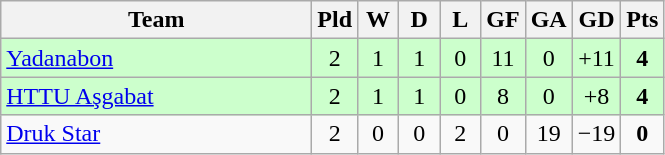<table class="wikitable" style="text-align: center;">
<tr>
<th width="200">Team</th>
<th width="20">Pld</th>
<th width="20">W</th>
<th width="20">D</th>
<th width="20">L</th>
<th width="20">GF</th>
<th width="20">GA</th>
<th width="20">GD</th>
<th width="20">Pts</th>
</tr>
<tr style="background:#ccffcc;">
<td style="text-align:left;"> <a href='#'>Yadanabon</a></td>
<td>2</td>
<td>1</td>
<td>1</td>
<td>0</td>
<td>11</td>
<td>0</td>
<td>+11</td>
<td><strong>4</strong></td>
</tr>
<tr style="background:#ccffcc;">
<td style="text-align:left;"> <a href='#'>HTTU Aşgabat</a></td>
<td>2</td>
<td>1</td>
<td>1</td>
<td>0</td>
<td>8</td>
<td>0</td>
<td>+8</td>
<td><strong>4</strong></td>
</tr>
<tr>
<td style="text-align:left;"> <a href='#'>Druk Star</a></td>
<td>2</td>
<td>0</td>
<td>0</td>
<td>2</td>
<td>0</td>
<td>19</td>
<td>−19</td>
<td><strong>0</strong></td>
</tr>
</table>
